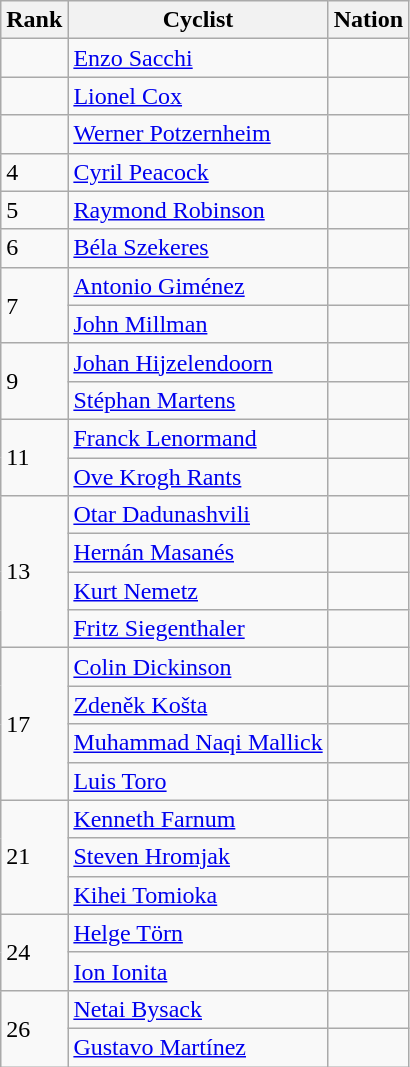<table class="wikitable sortable">
<tr>
<th>Rank</th>
<th>Cyclist</th>
<th>Nation</th>
</tr>
<tr>
<td></td>
<td align=left><a href='#'>Enzo Sacchi</a></td>
<td align=left></td>
</tr>
<tr>
<td></td>
<td align=left><a href='#'>Lionel Cox</a></td>
<td align=left></td>
</tr>
<tr>
<td></td>
<td align=left><a href='#'>Werner Potzernheim</a></td>
<td align=left></td>
</tr>
<tr>
<td>4</td>
<td align=left><a href='#'>Cyril Peacock</a></td>
<td align=left></td>
</tr>
<tr>
<td>5</td>
<td align=left><a href='#'>Raymond Robinson</a></td>
<td align=left></td>
</tr>
<tr>
<td>6</td>
<td align=left><a href='#'>Béla Szekeres</a></td>
<td align=left></td>
</tr>
<tr>
<td rowspan=2>7</td>
<td align=left><a href='#'>Antonio Giménez</a></td>
<td align=left></td>
</tr>
<tr>
<td align=left><a href='#'>John Millman</a></td>
<td align=left></td>
</tr>
<tr>
<td rowspan=2>9</td>
<td align=left><a href='#'>Johan Hijzelendoorn</a></td>
<td align=left></td>
</tr>
<tr>
<td align=left><a href='#'>Stéphan Martens</a></td>
<td align=left></td>
</tr>
<tr>
<td rowspan=2>11</td>
<td align=left><a href='#'>Franck Lenormand</a></td>
<td align=left></td>
</tr>
<tr>
<td align=left><a href='#'>Ove Krogh Rants</a></td>
<td align=left></td>
</tr>
<tr>
<td rowspan=4>13</td>
<td align=left><a href='#'>Otar Dadunashvili</a></td>
<td align=left></td>
</tr>
<tr>
<td align=left><a href='#'>Hernán Masanés</a></td>
<td align=left></td>
</tr>
<tr>
<td align=left><a href='#'>Kurt Nemetz</a></td>
<td align=left></td>
</tr>
<tr>
<td align=left><a href='#'>Fritz Siegenthaler</a></td>
<td align=left></td>
</tr>
<tr>
<td rowspan=4>17</td>
<td align=left><a href='#'>Colin Dickinson</a></td>
<td align=left></td>
</tr>
<tr>
<td align=left><a href='#'>Zdeněk Košta</a></td>
<td align=left></td>
</tr>
<tr>
<td align=left><a href='#'>Muhammad Naqi Mallick</a></td>
<td align=left></td>
</tr>
<tr>
<td align=left><a href='#'>Luis Toro</a></td>
<td align=left></td>
</tr>
<tr>
<td rowspan=3>21</td>
<td align=left><a href='#'>Kenneth Farnum</a></td>
<td align=left></td>
</tr>
<tr>
<td align=left><a href='#'>Steven Hromjak</a></td>
<td align=left></td>
</tr>
<tr>
<td align=left><a href='#'>Kihei Tomioka</a></td>
<td align=left></td>
</tr>
<tr>
<td rowspan=2>24</td>
<td align=left><a href='#'>Helge Törn</a></td>
<td align=left></td>
</tr>
<tr>
<td align=left><a href='#'>Ion Ionita</a></td>
<td align=left></td>
</tr>
<tr>
<td rowspan=2>26</td>
<td align=left><a href='#'>Netai Bysack</a></td>
<td align=left></td>
</tr>
<tr>
<td align=left><a href='#'>Gustavo Martínez</a></td>
<td align=left></td>
</tr>
</table>
